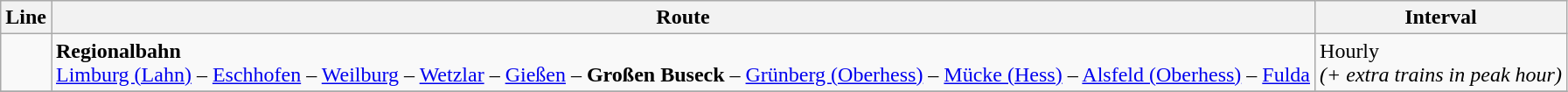<table class="wikitable">
<tr>
<th>Line</th>
<th>Route</th>
<th>Interval</th>
</tr>
<tr>
<td></td>
<td><strong>Regionalbahn</strong><br><a href='#'>Limburg (Lahn)</a> – <a href='#'>Eschhofen</a> – <a href='#'>Weilburg</a> – <a href='#'>Wetzlar</a> – <a href='#'>Gießen</a> – <strong>Großen Buseck</strong> – <a href='#'>Grünberg (Oberhess)</a> – <a href='#'>Mücke (Hess)</a> – <a href='#'>Alsfeld (Oberhess)</a> – <a href='#'>Fulda</a></td>
<td>Hourly<br> <em>(+ extra trains in peak hour)</em></td>
</tr>
<tr>
</tr>
</table>
